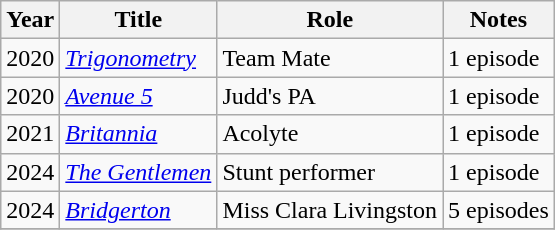<table class="wikitable sortable">
<tr>
<th>Year</th>
<th>Title</th>
<th>Role</th>
<th class="unsortable">Notes</th>
</tr>
<tr>
<td>2020</td>
<td><em><a href='#'>Trigonometry</a></em></td>
<td>Team Mate</td>
<td>1 episode</td>
</tr>
<tr>
<td>2020</td>
<td><em><a href='#'>Avenue 5</a></em></td>
<td>Judd's PA</td>
<td>1 episode</td>
</tr>
<tr>
<td>2021</td>
<td><em><a href='#'>Britannia</a></em></td>
<td>Acolyte</td>
<td>1 episode</td>
</tr>
<tr>
<td>2024</td>
<td><em><a href='#'>The Gentlemen</a></em></td>
<td>Stunt performer</td>
<td>1 episode</td>
</tr>
<tr>
<td>2024</td>
<td><em><a href='#'>Bridgerton</a></em></td>
<td>Miss Clara Livingston</td>
<td>5 episodes</td>
</tr>
<tr>
</tr>
</table>
